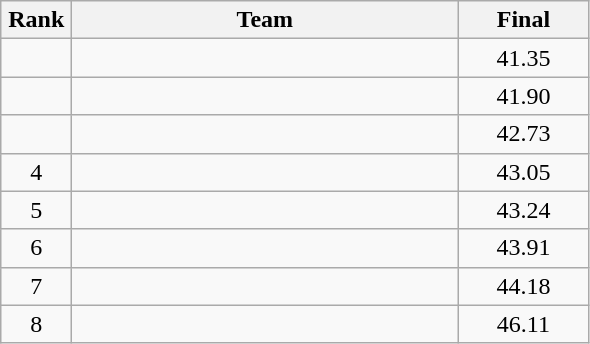<table class=wikitable style="text-align:center">
<tr>
<th width=40>Rank</th>
<th width=250>Team</th>
<th width=80>Final</th>
</tr>
<tr>
<td></td>
<td align=left></td>
<td>41.35</td>
</tr>
<tr>
<td></td>
<td align=left></td>
<td>41.90</td>
</tr>
<tr>
<td></td>
<td align=left></td>
<td>42.73</td>
</tr>
<tr>
<td>4</td>
<td align=left></td>
<td>43.05</td>
</tr>
<tr>
<td>5</td>
<td align=left></td>
<td>43.24</td>
</tr>
<tr>
<td>6</td>
<td align=left></td>
<td>43.91</td>
</tr>
<tr>
<td>7</td>
<td align=left></td>
<td>44.18</td>
</tr>
<tr>
<td>8</td>
<td align=left></td>
<td>46.11</td>
</tr>
</table>
